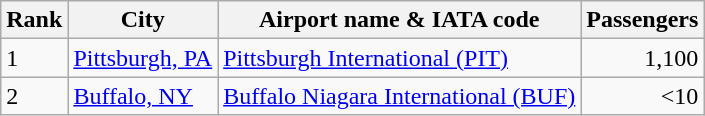<table class="wikitable">
<tr>
<th>Rank</th>
<th>City</th>
<th>Airport name & IATA code</th>
<th>Passengers</th>
</tr>
<tr>
<td>1</td>
<td><a href='#'>Pittsburgh, PA</a></td>
<td><a href='#'>Pittsburgh International (PIT)</a></td>
<td align=right>1,100</td>
</tr>
<tr>
<td>2</td>
<td><a href='#'>Buffalo, NY</a></td>
<td><a href='#'>Buffalo Niagara International (BUF)</a></td>
<td align=right><10</td>
</tr>
</table>
